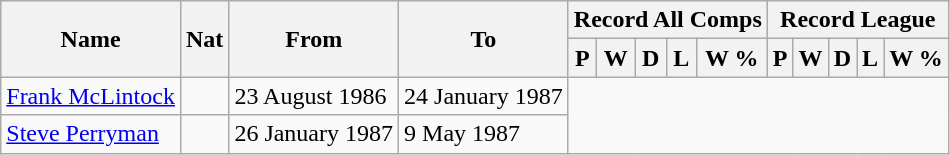<table style="text-align: center" class="wikitable">
<tr>
<th rowspan="2">Name</th>
<th rowspan="2">Nat</th>
<th rowspan="2">From</th>
<th rowspan="2">To</th>
<th colspan="5">Record All Comps</th>
<th colspan="5">Record League</th>
</tr>
<tr>
<th>P</th>
<th>W</th>
<th>D</th>
<th>L</th>
<th>W %</th>
<th>P</th>
<th>W</th>
<th>D</th>
<th>L</th>
<th>W %</th>
</tr>
<tr>
<td style="text-align:left;"><a href='#'>Frank McLintock</a></td>
<td></td>
<td style="text-align:left;">23 August 1986</td>
<td style="text-align:left;">24 January 1987<br>
</td>
</tr>
<tr>
<td style="text-align:left;"><a href='#'>Steve Perryman</a></td>
<td></td>
<td style="text-align:left;">26 January 1987</td>
<td style="text-align:left;">9 May 1987<br>
</td>
</tr>
</table>
